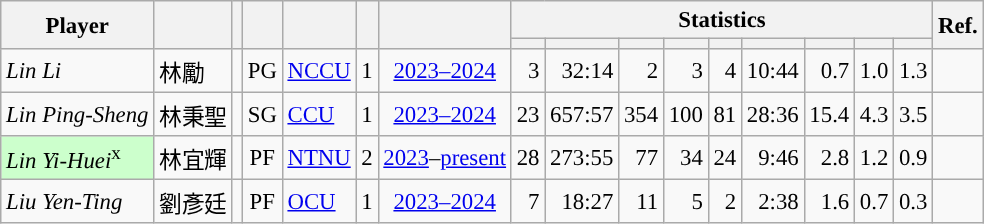<table class="wikitable sortable" style="font-size:95%; text-align:right;">
<tr>
<th rowspan="2">Player</th>
<th rowspan="2"></th>
<th rowspan="2"></th>
<th rowspan="2"></th>
<th rowspan="2"></th>
<th rowspan="2"></th>
<th rowspan="2"></th>
<th colspan="9">Statistics</th>
<th rowspan="2">Ref.</th>
</tr>
<tr>
<th></th>
<th></th>
<th></th>
<th></th>
<th></th>
<th></th>
<th></th>
<th></th>
<th></th>
</tr>
<tr>
<td align="left"><em>Lin Li</em></td>
<td align="left">林勵</td>
<td align="center"></td>
<td align="center">PG</td>
<td align="left"><a href='#'>NCCU</a></td>
<td align="center">1</td>
<td align="center"><a href='#'>2023–2024</a></td>
<td>3</td>
<td>32:14</td>
<td>2</td>
<td>3</td>
<td>4</td>
<td>10:44</td>
<td>0.7</td>
<td>1.0</td>
<td>1.3</td>
<td align="center"></td>
</tr>
<tr>
<td align="left"><em>Lin Ping-Sheng</em></td>
<td align="left">林秉聖</td>
<td align="center"></td>
<td align="center">SG</td>
<td align="left"><a href='#'>CCU</a></td>
<td align="center">1</td>
<td align="center"><a href='#'>2023–2024</a></td>
<td>23</td>
<td>657:57</td>
<td>354</td>
<td>100</td>
<td>81</td>
<td>28:36</td>
<td>15.4</td>
<td>4.3</td>
<td>3.5</td>
<td align="center"></td>
</tr>
<tr>
<td align="left" bgcolor="#CCFFCC"><em>Lin Yi-Huei</em><sup>x</sup></td>
<td align="left">林宜輝</td>
<td align="center"></td>
<td align="center">PF</td>
<td align="left"><a href='#'>NTNU</a></td>
<td align="center">2</td>
<td align="center"><a href='#'>2023</a>–<a href='#'>present</a></td>
<td>28</td>
<td>273:55</td>
<td>77</td>
<td>34</td>
<td>24</td>
<td>9:46</td>
<td>2.8</td>
<td>1.2</td>
<td>0.9</td>
<td align="center"></td>
</tr>
<tr>
<td align="left"><em>Liu Yen-Ting</em></td>
<td align="left">劉彥廷</td>
<td align="center"></td>
<td align="center">PF</td>
<td align="left"><a href='#'>OCU</a></td>
<td align="center">1</td>
<td align="center"><a href='#'>2023–2024</a></td>
<td>7</td>
<td>18:27</td>
<td>11</td>
<td>5</td>
<td>2</td>
<td>2:38</td>
<td>1.6</td>
<td>0.7</td>
<td>0.3</td>
<td align="center"></td>
</tr>
</table>
